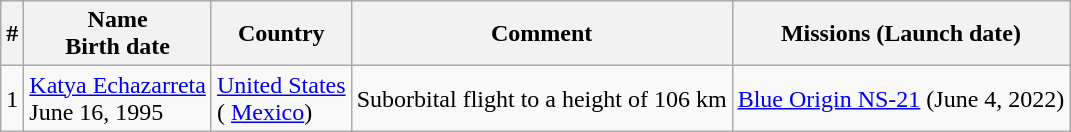<table class="wikitable">
<tr>
<th>#</th>
<th>Name<br>Birth date</th>
<th>Country</th>
<th>Comment</th>
<th>Missions (Launch date)</th>
</tr>
<tr>
<td>1</td>
<td><a href='#'>Katya Echazarreta</a><br>June 16, 1995</td>
<td> <a href='#'>United States</a><br>( <a href='#'>Mexico</a>)</td>
<td>Suborbital flight to a height of 106 km</td>
<td> <a href='#'>Blue Origin NS-21</a> (June 4, 2022)</td>
</tr>
</table>
